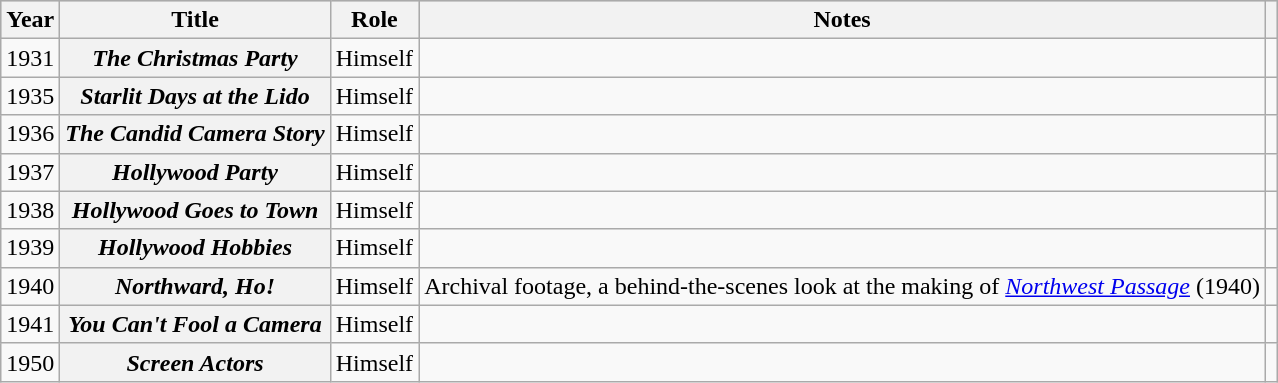<table class="wikitable plainrowheaders sortable">
<tr style="background:#ccc; text-align:center;">
<th scope="col">Year</th>
<th scope="col">Title</th>
<th scope="col" class="unsortable">Role</th>
<th scope="col" class="unsortable">Notes</th>
<th scope="col" class="unsortable"></th>
</tr>
<tr>
<td>1931</td>
<th scope=row><em>The Christmas Party</em></th>
<td>Himself</td>
<td></td>
<td style="text-align:center;"></td>
</tr>
<tr>
<td>1935</td>
<th scope=row><em>Starlit Days at the Lido</em></th>
<td>Himself</td>
<td></td>
<td style="text-align:center;"></td>
</tr>
<tr>
<td>1936</td>
<th scope=row><em>The Candid Camera Story</em></th>
<td>Himself</td>
<td></td>
<td style="text-align:center;"></td>
</tr>
<tr>
<td>1937</td>
<th scope=row><em>Hollywood Party</em></th>
<td>Himself</td>
<td></td>
<td style="text-align:center;"></td>
</tr>
<tr>
<td>1938</td>
<th scope=row><em>Hollywood Goes to Town</em></th>
<td>Himself</td>
<td></td>
<td style="text-align:center;"></td>
</tr>
<tr>
<td>1939</td>
<th scope=row><em>Hollywood Hobbies</em></th>
<td>Himself</td>
<td></td>
<td style="text-align:center;"></td>
</tr>
<tr>
<td>1940</td>
<th scope=row><em>Northward, Ho!</em></th>
<td>Himself</td>
<td>Archival footage, a behind-the-scenes look at the making of <em><a href='#'>Northwest Passage</a></em> (1940)</td>
<td style="text-align:center;"></td>
</tr>
<tr>
<td>1941</td>
<th scope=row><em>You Can't Fool a Camera</em></th>
<td>Himself</td>
<td></td>
<td style="text-align:center;"></td>
</tr>
<tr>
<td>1950</td>
<th scope=row><em>Screen Actors</em></th>
<td>Himself</td>
<td></td>
<td style="text-align:center;"></td>
</tr>
</table>
